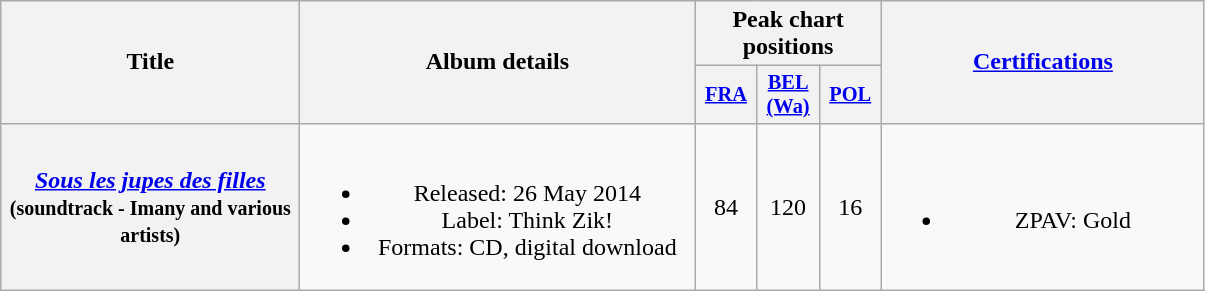<table class="wikitable plainrowheaders" style="text-align:center;" border="1">
<tr>
<th scope="col" rowspan="2" style="width:12em;">Title</th>
<th scope="col" rowspan="2" style="width:16em;">Album details</th>
<th scope="col" colspan="3">Peak chart positions</th>
<th scope="col" rowspan="2" style="width:13em;"><a href='#'>Certifications</a></th>
</tr>
<tr>
<th scope="col" style="width:35px;font-size:85%;"><a href='#'>FRA</a><br></th>
<th scope="col" style="width:35px;font-size:85%;"><a href='#'>BEL<br>(Wa)</a><br></th>
<th scope="col" style="width:35px;font-size:85%;"><a href='#'>POL</a><br></th>
</tr>
<tr>
<th scope="row"><em><a href='#'>Sous les jupes des filles</a></em> <small>(soundtrack - Imany and various artists)</small></th>
<td><br><ul><li>Released: 26 May 2014</li><li>Label: Think Zik!</li><li>Formats: CD, digital download</li></ul></td>
<td>84</td>
<td>120</td>
<td>16</td>
<td><br><ul><li>ZPAV: Gold</li></ul></td>
</tr>
</table>
